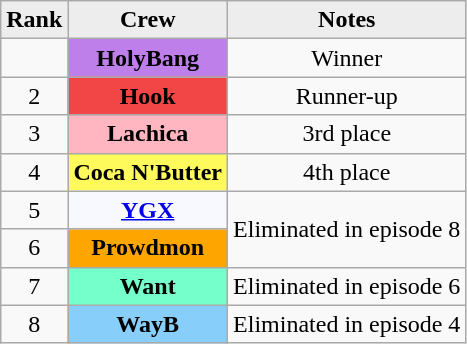<table class="wikitable" style="text-align:center; ">
<tr>
<th style="background:#EDEDED">Rank</th>
<th style="background:#EDEDED">Crew</th>
<th style="background:#EDEDED">Notes</th>
</tr>
<tr>
<td></td>
<td style="background:#BF7FEB"><strong>HolyBang</strong></td>
<td>Winner</td>
</tr>
<tr>
<td>2</td>
<td style="background:#F24646"><strong>Hook</strong></td>
<td>Runner-up</td>
</tr>
<tr>
<td>3</td>
<td style="background:#FFB6C1"><strong>Lachica</strong></td>
<td>3rd place</td>
</tr>
<tr>
<td>4</td>
<td style="background:#FFFA5C"><strong>Coca N'Butter</strong></td>
<td>4th place</td>
</tr>
<tr>
<td>5</td>
<td style="background:#F8F8FF"><strong><a href='#'>YGX</a></strong></td>
<td rowspan="2">Eliminated in episode 8</td>
</tr>
<tr>
<td>6</td>
<td style="background:orange"><strong>Prowdmon</strong></td>
</tr>
<tr>
<td>7</td>
<td style="background:#75FFCA"><strong>Want</strong></td>
<td>Eliminated in episode 6</td>
</tr>
<tr>
<td>8</td>
<td style="background:#87CEFA"><strong>WayB</strong></td>
<td>Eliminated in episode 4</td>
</tr>
</table>
